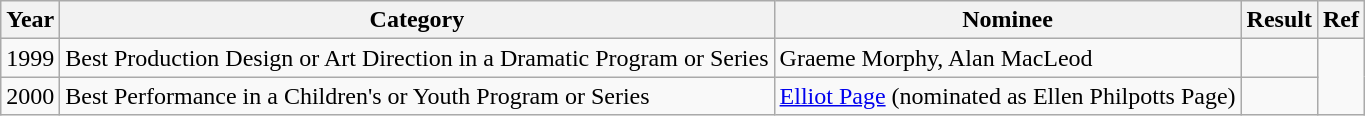<table class="wikitable">
<tr>
<th>Year</th>
<th>Category</th>
<th>Nominee</th>
<th>Result</th>
<th>Ref</th>
</tr>
<tr>
<td>1999</td>
<td>Best Production Design or Art Direction in a Dramatic Program or Series</td>
<td>Graeme Morphy, Alan MacLeod</td>
<td></td>
<td rowspan="2"></td>
</tr>
<tr>
<td>2000</td>
<td>Best Performance in a Children's or Youth Program or Series</td>
<td><a href='#'>Elliot Page</a> (nominated as Ellen Philpotts Page)</td>
<td></td>
</tr>
</table>
